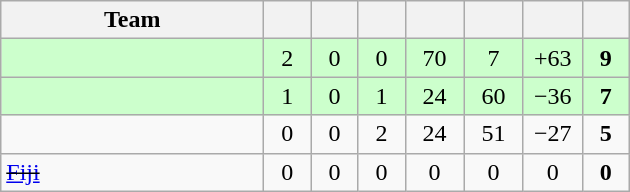<table class="wikitable" style="text-align:center;">
<tr>
<th style="width:10.5em;">Team</th>
<th style="width:1.5em;"></th>
<th style="width:1.5em;"></th>
<th style="width:1.5em;"></th>
<th style="width:2.0em;"></th>
<th style="width:2.0em;"></th>
<th style="width:2.0em;"></th>
<th style="width:1.5em;"></th>
</tr>
<tr bgcolor=#cfc>
<td align="left"></td>
<td>2</td>
<td>0</td>
<td>0</td>
<td>70</td>
<td>7</td>
<td>+63</td>
<td><strong>9</strong></td>
</tr>
<tr bgcolor=#cfc>
<td align="left"></td>
<td>1</td>
<td>0</td>
<td>1</td>
<td>24</td>
<td>60</td>
<td>−36</td>
<td><strong>7</strong></td>
</tr>
<tr>
<td align="left"></td>
<td>0</td>
<td>0</td>
<td>2</td>
<td>24</td>
<td>51</td>
<td>−27</td>
<td><strong>5</strong></td>
</tr>
<tr>
<td align="left"><s><a href='#'>Fiji</a></s></td>
<td>0</td>
<td>0</td>
<td>0</td>
<td>0</td>
<td>0</td>
<td>0</td>
<td><strong>0</strong></td>
</tr>
</table>
